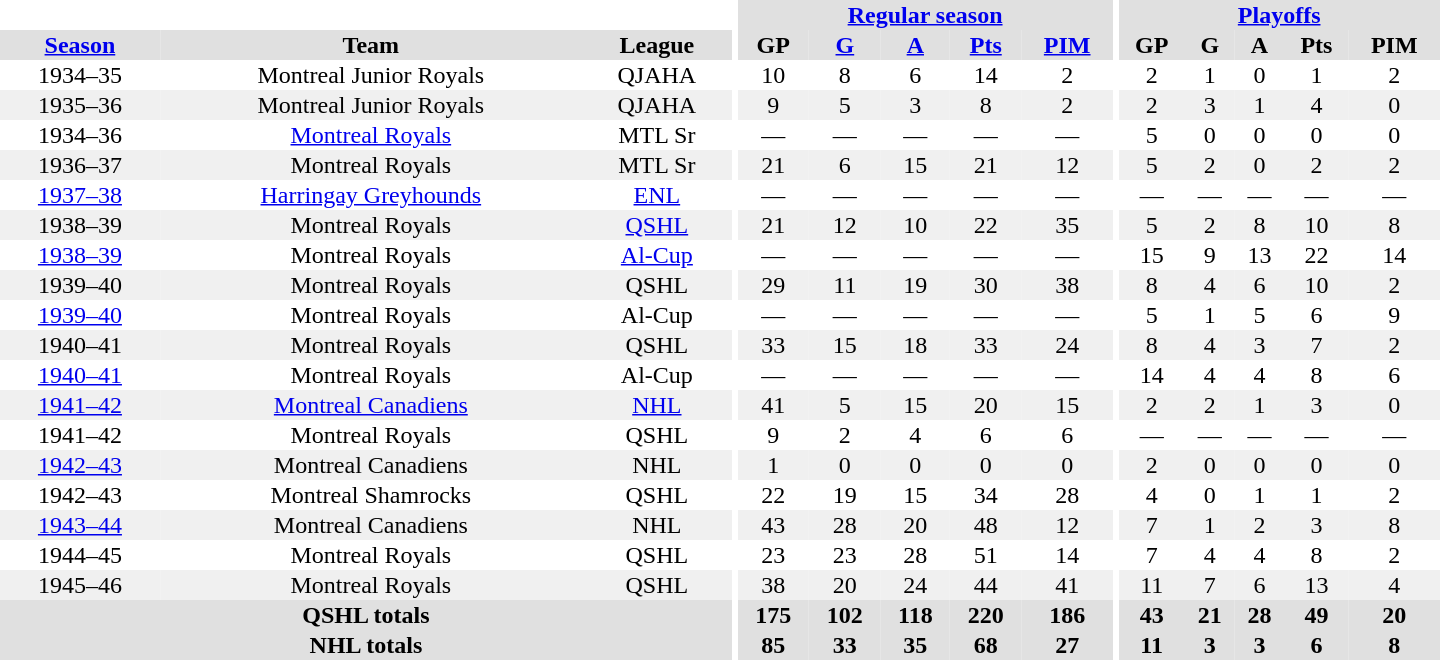<table border="0" cellpadding="1" cellspacing="0" style="text-align:center; width:60em">
<tr bgcolor="#e0e0e0">
<th colspan="3" bgcolor="#ffffff"></th>
<th rowspan="100" bgcolor="#ffffff"></th>
<th colspan="5"><a href='#'>Regular season</a></th>
<th rowspan="100" bgcolor="#ffffff"></th>
<th colspan="5"><a href='#'>Playoffs</a></th>
</tr>
<tr bgcolor="#e0e0e0">
<th><a href='#'>Season</a></th>
<th>Team</th>
<th>League</th>
<th>GP</th>
<th><a href='#'>G</a></th>
<th><a href='#'>A</a></th>
<th><a href='#'>Pts</a></th>
<th><a href='#'>PIM</a></th>
<th>GP</th>
<th>G</th>
<th>A</th>
<th>Pts</th>
<th>PIM</th>
</tr>
<tr>
<td>1934–35</td>
<td>Montreal Junior Royals</td>
<td>QJAHA</td>
<td>10</td>
<td>8</td>
<td>6</td>
<td>14</td>
<td>2</td>
<td>2</td>
<td>1</td>
<td>0</td>
<td>1</td>
<td>2</td>
</tr>
<tr bgcolor="#f0f0f0">
<td>1935–36</td>
<td>Montreal Junior Royals</td>
<td>QJAHA</td>
<td>9</td>
<td>5</td>
<td>3</td>
<td>8</td>
<td>2</td>
<td>2</td>
<td>3</td>
<td>1</td>
<td>4</td>
<td>0</td>
</tr>
<tr>
<td>1934–36</td>
<td><a href='#'>Montreal Royals</a></td>
<td>MTL Sr</td>
<td>—</td>
<td>—</td>
<td>—</td>
<td>—</td>
<td>—</td>
<td>5</td>
<td>0</td>
<td>0</td>
<td>0</td>
<td>0</td>
</tr>
<tr bgcolor="#f0f0f0">
<td>1936–37</td>
<td>Montreal Royals</td>
<td>MTL Sr</td>
<td>21</td>
<td>6</td>
<td>15</td>
<td>21</td>
<td>12</td>
<td>5</td>
<td>2</td>
<td>0</td>
<td>2</td>
<td>2</td>
</tr>
<tr>
<td><a href='#'>1937–38</a></td>
<td><a href='#'>Harringay Greyhounds</a></td>
<td><a href='#'>ENL</a></td>
<td>—</td>
<td>—</td>
<td>—</td>
<td>—</td>
<td>—</td>
<td>—</td>
<td>—</td>
<td>—</td>
<td>—</td>
<td>—</td>
</tr>
<tr bgcolor="#f0f0f0">
<td>1938–39</td>
<td>Montreal Royals</td>
<td><a href='#'>QSHL</a></td>
<td>21</td>
<td>12</td>
<td>10</td>
<td>22</td>
<td>35</td>
<td>5</td>
<td>2</td>
<td>8</td>
<td>10</td>
<td>8</td>
</tr>
<tr>
<td><a href='#'>1938–39</a></td>
<td>Montreal Royals</td>
<td><a href='#'>Al-Cup</a></td>
<td>—</td>
<td>—</td>
<td>—</td>
<td>—</td>
<td>—</td>
<td>15</td>
<td>9</td>
<td>13</td>
<td>22</td>
<td>14</td>
</tr>
<tr bgcolor="#f0f0f0">
<td>1939–40</td>
<td>Montreal Royals</td>
<td>QSHL</td>
<td>29</td>
<td>11</td>
<td>19</td>
<td>30</td>
<td>38</td>
<td>8</td>
<td>4</td>
<td>6</td>
<td>10</td>
<td>2</td>
</tr>
<tr>
<td><a href='#'>1939–40</a></td>
<td>Montreal Royals</td>
<td>Al-Cup</td>
<td>—</td>
<td>—</td>
<td>—</td>
<td>—</td>
<td>—</td>
<td>5</td>
<td>1</td>
<td>5</td>
<td>6</td>
<td>9</td>
</tr>
<tr bgcolor="#f0f0f0">
<td>1940–41</td>
<td>Montreal Royals</td>
<td>QSHL</td>
<td>33</td>
<td>15</td>
<td>18</td>
<td>33</td>
<td>24</td>
<td>8</td>
<td>4</td>
<td>3</td>
<td>7</td>
<td>2</td>
</tr>
<tr>
<td><a href='#'>1940–41</a></td>
<td>Montreal Royals</td>
<td>Al-Cup</td>
<td>—</td>
<td>—</td>
<td>—</td>
<td>—</td>
<td>—</td>
<td>14</td>
<td>4</td>
<td>4</td>
<td>8</td>
<td>6</td>
</tr>
<tr bgcolor="#f0f0f0">
<td><a href='#'>1941–42</a></td>
<td><a href='#'>Montreal Canadiens</a></td>
<td><a href='#'>NHL</a></td>
<td>41</td>
<td>5</td>
<td>15</td>
<td>20</td>
<td>15</td>
<td>2</td>
<td>2</td>
<td>1</td>
<td>3</td>
<td>0</td>
</tr>
<tr>
<td>1941–42</td>
<td>Montreal Royals</td>
<td>QSHL</td>
<td>9</td>
<td>2</td>
<td>4</td>
<td>6</td>
<td>6</td>
<td>—</td>
<td>—</td>
<td>—</td>
<td>—</td>
<td>—</td>
</tr>
<tr bgcolor="#f0f0f0">
<td><a href='#'>1942–43</a></td>
<td>Montreal Canadiens</td>
<td>NHL</td>
<td>1</td>
<td>0</td>
<td>0</td>
<td>0</td>
<td>0</td>
<td>2</td>
<td>0</td>
<td>0</td>
<td>0</td>
<td>0</td>
</tr>
<tr>
<td>1942–43</td>
<td>Montreal Shamrocks</td>
<td>QSHL</td>
<td>22</td>
<td>19</td>
<td>15</td>
<td>34</td>
<td>28</td>
<td>4</td>
<td>0</td>
<td>1</td>
<td>1</td>
<td>2</td>
</tr>
<tr bgcolor="#f0f0f0">
<td><a href='#'>1943–44</a></td>
<td>Montreal Canadiens</td>
<td>NHL</td>
<td>43</td>
<td>28</td>
<td>20</td>
<td>48</td>
<td>12</td>
<td>7</td>
<td>1</td>
<td>2</td>
<td>3</td>
<td>8</td>
</tr>
<tr>
<td>1944–45</td>
<td>Montreal Royals</td>
<td>QSHL</td>
<td>23</td>
<td>23</td>
<td>28</td>
<td>51</td>
<td>14</td>
<td>7</td>
<td>4</td>
<td>4</td>
<td>8</td>
<td>2</td>
</tr>
<tr bgcolor="#f0f0f0">
<td>1945–46</td>
<td>Montreal Royals</td>
<td>QSHL</td>
<td>38</td>
<td>20</td>
<td>24</td>
<td>44</td>
<td>41</td>
<td>11</td>
<td>7</td>
<td>6</td>
<td>13</td>
<td>4</td>
</tr>
<tr bgcolor="#e0e0e0">
<th colspan="3">QSHL totals</th>
<th>175</th>
<th>102</th>
<th>118</th>
<th>220</th>
<th>186</th>
<th>43</th>
<th>21</th>
<th>28</th>
<th>49</th>
<th>20</th>
</tr>
<tr bgcolor="#e0e0e0">
<th colspan="3">NHL totals</th>
<th>85</th>
<th>33</th>
<th>35</th>
<th>68</th>
<th>27</th>
<th>11</th>
<th>3</th>
<th>3</th>
<th>6</th>
<th>8</th>
</tr>
</table>
